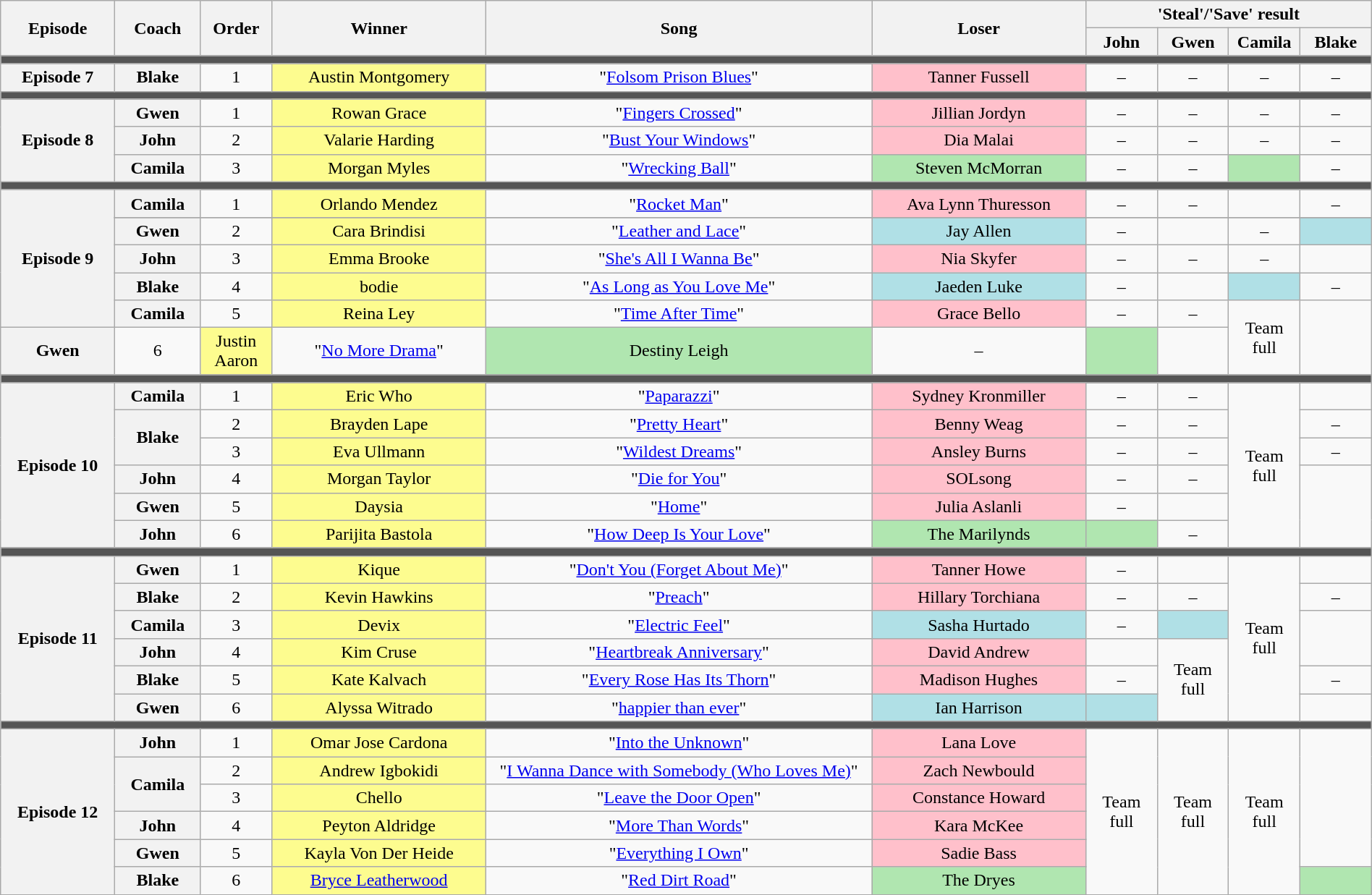<table class="wikitable" style="text-align: center; width:100%">
<tr>
<th rowspan="2" style="width:08%">Episode</th>
<th rowspan="2" style="width:06%">Coach</th>
<th rowspan="2" style="width:05%">Order</th>
<th rowspan="2" style="width:15%">Winner</th>
<th rowspan="2" style="width:27%">Song</th>
<th rowspan="2" style="width:15%">Loser</th>
<th colspan="4" style="width:20%">'Steal'/'Save' result</th>
</tr>
<tr>
<th style="width:05%">John</th>
<th style="width:05%">Gwen</th>
<th style="width:05%">Camila</th>
<th style="width:05%">Blake</th>
</tr>
<tr>
<td colspan="10" style="background:#555"></td>
</tr>
<tr>
<th>Episode 7<br></th>
<th>Blake</th>
<td>1</td>
<td style="background:#FDFC8F">Austin Montgomery</td>
<td>"<a href='#'>Folsom Prison Blues</a>"</td>
<td style="background:pink">Tanner Fussell</td>
<td>–</td>
<td>–</td>
<td>–</td>
<td>–</td>
</tr>
<tr>
<td colspan="10" style="background:#555"></td>
</tr>
<tr>
<th rowspan="3">Episode 8<br></th>
<th>Gwen</th>
<td>1</td>
<td style="background:#FDFC8F">Rowan Grace</td>
<td>"<a href='#'>Fingers Crossed</a>"</td>
<td style="background:pink">Jillian Jordyn</td>
<td>–</td>
<td>–</td>
<td>–</td>
<td>–</td>
</tr>
<tr>
<th>John</th>
<td>2</td>
<td style="background:#FDFC8F">Valarie Harding</td>
<td>"<a href='#'>Bust Your Windows</a>"</td>
<td style="background:pink">Dia Malai</td>
<td>–</td>
<td>–</td>
<td>–</td>
<td>–</td>
</tr>
<tr>
<th>Camila</th>
<td>3</td>
<td style="background:#FDFC8F">Morgan Myles</td>
<td>"<a href='#'>Wrecking Ball</a>"</td>
<td style="background:#b0e6b0">Steven McMorran</td>
<td>–</td>
<td>–</td>
<td style="background:#b0e6b0"><em></em></td>
<td>–</td>
</tr>
<tr>
<td colspan="10" style="background:#555"></td>
</tr>
<tr>
<th rowspan="6">Episode 9<br></th>
<th>Camila</th>
<td>1</td>
<td style="background:#FDFC8F">Orlando Mendez</td>
<td>"<a href='#'>Rocket Man</a>"</td>
<td style="background:pink">Ava Lynn Thuresson</td>
<td>–</td>
<td>–</td>
<td></td>
<td>–</td>
</tr>
<tr>
</tr>
<tr>
<th>Gwen</th>
<td>2</td>
<td style="background:#FDFC8F">Cara Brindisi</td>
<td>"<a href='#'>Leather and Lace</a>"</td>
<td style="background:#b0e0e6">Jay Allen</td>
<td>–</td>
<td><em></em></td>
<td>–</td>
<td style="background:#b0e0e6"><em></em></td>
</tr>
<tr>
<th>John</th>
<td>3</td>
<td style="background:#FDFC8F">Emma Brooke</td>
<td>"<a href='#'>She's All I Wanna Be</a>"</td>
<td style="background:pink">Nia Skyfer</td>
<td>–</td>
<td>–</td>
<td>–</td>
<td></td>
</tr>
<tr>
<th>Blake</th>
<td>4</td>
<td style="background:#FDFC8F">bodie</td>
<td>"<a href='#'>As Long as You Love Me</a>"</td>
<td style="background:#b0e0e6">Jaeden Luke</td>
<td>–</td>
<td><em></em></td>
<td style="background:#b0e0e6"><em></em></td>
<td>–</td>
</tr>
<tr>
<th>Camila</th>
<td>5</td>
<td style="background:#FDFC8F">Reina Ley</td>
<td>"<a href='#'>Time After Time</a>"</td>
<td style="background:pink">Grace Bello</td>
<td>–</td>
<td>–</td>
<td rowspan="2">Team full</td>
<td rowspan="2"></td>
</tr>
<tr>
<th>Gwen</th>
<td>6</td>
<td style="background:#FDFC8F">Justin Aaron</td>
<td>"<a href='#'>No More Drama</a>"</td>
<td style="background:#b0e6b0">Destiny Leigh</td>
<td>–</td>
<td style="background:#b0e6b0"><em></em></td>
</tr>
<tr>
<td colspan="10" style="background:#555"></td>
</tr>
<tr>
<th rowspan="6">Episode 10<br></th>
<th>Camila</th>
<td>1</td>
<td style="background:#FDFC8F">Eric Who</td>
<td>"<a href='#'>Paparazzi</a>"</td>
<td style="background:pink">Sydney Kronmiller</td>
<td>–</td>
<td>–</td>
<td rowspan="6">Team full</td>
<td></td>
</tr>
<tr>
<th rowspan="2">Blake</th>
<td>2</td>
<td style="background:#FDFC8F">Brayden Lape</td>
<td>"<a href='#'>Pretty Heart</a>"</td>
<td style="background:pink">Benny Weag</td>
<td>–</td>
<td>–</td>
<td>–</td>
</tr>
<tr>
<td>3</td>
<td style="background:#FDFC8F">Eva Ullmann</td>
<td>"<a href='#'>Wildest Dreams</a>"</td>
<td style="background:pink">Ansley Burns</td>
<td>–</td>
<td>–</td>
<td>–</td>
</tr>
<tr>
<th>John</th>
<td>4</td>
<td style="background:#FDFC8F">Morgan Taylor</td>
<td>"<a href='#'>Die for You</a>"</td>
<td style="background:pink">SOLsong</td>
<td>–</td>
<td>–</td>
<td rowspan="3"></td>
</tr>
<tr>
<th>Gwen</th>
<td>5</td>
<td style="background:#FDFC8F">Daysia</td>
<td>"<a href='#'>Home</a>"</td>
<td style="background:pink">Julia Aslanli</td>
<td>–</td>
<td></td>
</tr>
<tr>
<th>John</th>
<td>6</td>
<td style="background:#FDFC8F">Parijita Bastola</td>
<td>"<a href='#'>How Deep Is Your Love</a>"</td>
<td style="background:#b0e6b0">The Marilynds</td>
<td style="background:#b0e6b0"><em></em></td>
<td>–</td>
</tr>
<tr>
<td colspan="10" style="background:#555"></td>
</tr>
<tr>
<th rowspan="6">Episode 11<br></th>
<th>Gwen</th>
<td>1</td>
<td style="background:#FDFC8F">Kique</td>
<td>"<a href='#'>Don't You (Forget About Me)</a>"</td>
<td style="background:pink">Tanner Howe</td>
<td>–</td>
<td></td>
<td rowspan="6">Team full</td>
<td></td>
</tr>
<tr>
<th>Blake</th>
<td>2</td>
<td style="background:#FDFC8F">Kevin Hawkins</td>
<td>"<a href='#'>Preach</a>"</td>
<td style="background:pink">Hillary Torchiana</td>
<td>–</td>
<td>–</td>
<td>–</td>
</tr>
<tr>
<th>Camila</th>
<td>3</td>
<td style="background:#FDFC8F">Devix</td>
<td>"<a href='#'>Electric Feel</a>"</td>
<td style="background:#b0e0e6">Sasha Hurtado</td>
<td>–</td>
<td style="background:#b0e0e6"><em></em></td>
<td rowspan="2"></td>
</tr>
<tr>
<th>John</th>
<td>4</td>
<td style="background:#FDFC8F">Kim Cruse</td>
<td>"<a href='#'>Heartbreak Anniversary</a>"</td>
<td style="background:pink">David Andrew</td>
<td></td>
<td rowspan="3">Team full</td>
</tr>
<tr>
<th>Blake</th>
<td>5</td>
<td style="background:#FDFC8F">Kate Kalvach</td>
<td>"<a href='#'>Every Rose Has Its Thorn</a>"</td>
<td style="background:pink">Madison Hughes</td>
<td>–</td>
<td>–</td>
</tr>
<tr>
<th>Gwen</th>
<td>6</td>
<td style="background:#FDFC8F">Alyssa Witrado</td>
<td>"<a href='#'>happier than ever</a>"</td>
<td style="background:#b0e0e6">Ian Harrison</td>
<td style="background:#b0e0e6"><em></em></td>
<td></td>
</tr>
<tr>
<td colspan="10" style="background:#555"></td>
</tr>
<tr>
<th rowspan="6">Episode 12<br></th>
<th>John</th>
<td>1</td>
<td style="background:#FDFC8F">Omar Jose Cardona</td>
<td>"<a href='#'>Into the Unknown</a>"</td>
<td style="background:pink">Lana Love</td>
<td rowspan="6">Team full</td>
<td rowspan="6">Team full</td>
<td rowspan="6">Team full</td>
<td rowspan="5"></td>
</tr>
<tr>
<th rowspan="2">Camila</th>
<td>2</td>
<td style="background:#FDFC8F">Andrew Igbokidi</td>
<td>"<a href='#'>I Wanna Dance with Somebody (Who Loves Me)</a>"</td>
<td style="background:pink">Zach Newbould</td>
</tr>
<tr>
<td>3</td>
<td style="background:#FDFC8F">Chello</td>
<td>"<a href='#'>Leave the Door Open</a>"</td>
<td style="background:pink">Constance Howard</td>
</tr>
<tr>
<th>John</th>
<td>4</td>
<td style="background:#FDFC8F">Peyton Aldridge</td>
<td>"<a href='#'>More Than Words</a>"</td>
<td style="background:pink">Kara McKee</td>
</tr>
<tr>
<th>Gwen</th>
<td>5</td>
<td style="background:#FDFC8F">Kayla Von Der Heide</td>
<td>"<a href='#'>Everything I Own</a>"</td>
<td style="background:pink">Sadie Bass</td>
</tr>
<tr>
<th>Blake</th>
<td>6</td>
<td style="background:#FDFC8F"><a href='#'>Bryce Leatherwood</a></td>
<td>"<a href='#'>Red Dirt Road</a>"</td>
<td style="background:#b0e6b0">The Dryes</td>
<td style="background:#b0e6b0"><em></em></td>
</tr>
</table>
